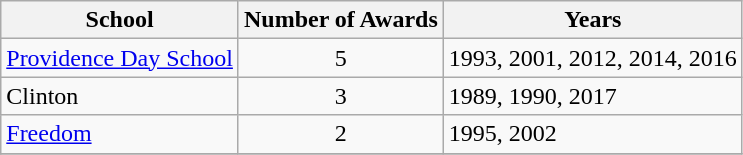<table class="wikitable sortable">
<tr>
<th>School</th>
<th>Number of Awards</th>
<th>Years</th>
</tr>
<tr>
<td><a href='#'>Providence Day School</a></td>
<td align=center>5</td>
<td>1993, 2001, 2012, 2014, 2016</td>
</tr>
<tr>
<td>Clinton</td>
<td align=center>3</td>
<td>1989, 1990, 2017</td>
</tr>
<tr>
<td><a href='#'>Freedom</a></td>
<td align=center>2</td>
<td>1995, 2002</td>
</tr>
<tr>
</tr>
</table>
